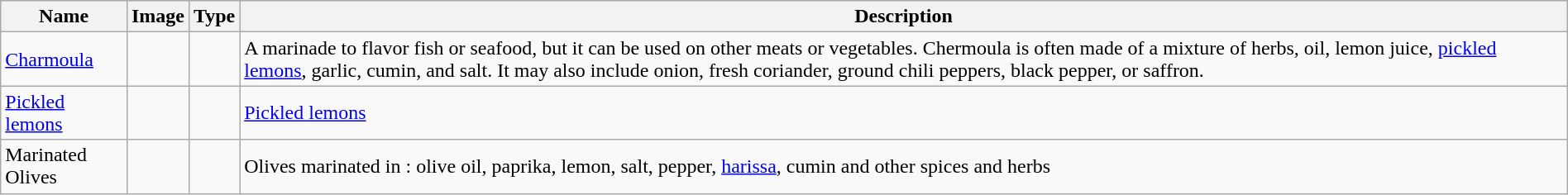<table class="wikitable sortable" border="1" width="100%">
<tr>
<th>Name</th>
<th>Image</th>
<th>Type</th>
<th>Description</th>
</tr>
<tr>
<td><a href='#'>Charmoula</a></td>
<td></td>
<td></td>
<td>A marinade to flavor fish or seafood, but it can be used on other meats or vegetables. Chermoula is often made of a mixture of herbs, oil, lemon juice, <a href='#'>pickled lemons</a>, garlic, cumin, and salt. It may also include onion, fresh coriander, ground chili peppers, black pepper, or saffron.</td>
</tr>
<tr>
<td><a href='#'>Pickled lemons</a></td>
<td></td>
<td></td>
<td><a href='#'>Pickled lemons</a></td>
</tr>
<tr>
<td>Marinated Olives</td>
<td></td>
<td></td>
<td>Olives marinated in : olive oil, paprika, lemon, salt, pepper, <a href='#'>harissa</a>, cumin and other spices and herbs </td>
</tr>
</table>
